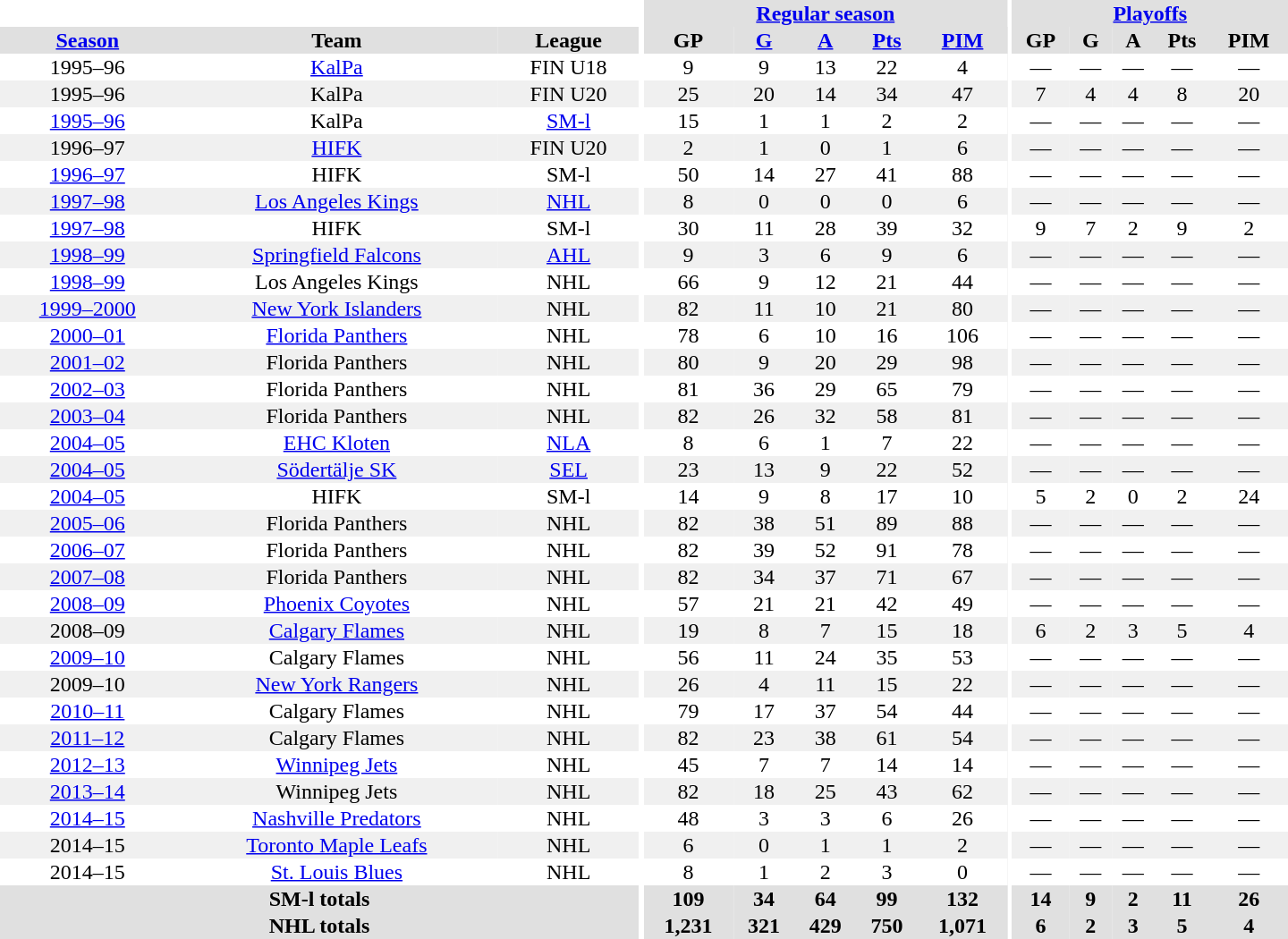<table border="0" cellpadding="1" cellspacing="0" style="text-align:center; width:60em">
<tr bgcolor="#e0e0e0">
<th colspan="3" bgcolor="#ffffff"></th>
<th rowspan="99" bgcolor="#ffffff"></th>
<th colspan="5"><a href='#'>Regular season</a></th>
<th rowspan="99" bgcolor="#ffffff"></th>
<th colspan="5"><a href='#'>Playoffs</a></th>
</tr>
<tr bgcolor="#e0e0e0">
<th><a href='#'>Season</a></th>
<th>Team</th>
<th>League</th>
<th>GP</th>
<th><a href='#'>G</a></th>
<th><a href='#'>A</a></th>
<th><a href='#'>Pts</a></th>
<th><a href='#'>PIM</a></th>
<th>GP</th>
<th>G</th>
<th>A</th>
<th>Pts</th>
<th>PIM</th>
</tr>
<tr>
<td>1995–96</td>
<td><a href='#'>KalPa</a></td>
<td>FIN U18</td>
<td>9</td>
<td>9</td>
<td>13</td>
<td>22</td>
<td>4</td>
<td>—</td>
<td>—</td>
<td>—</td>
<td>—</td>
<td>—</td>
</tr>
<tr bgcolor="#f0f0f0">
<td>1995–96</td>
<td>KalPa</td>
<td>FIN U20</td>
<td>25</td>
<td>20</td>
<td>14</td>
<td>34</td>
<td>47</td>
<td>7</td>
<td>4</td>
<td>4</td>
<td>8</td>
<td>20</td>
</tr>
<tr>
<td><a href='#'>1995–96</a></td>
<td>KalPa</td>
<td><a href='#'>SM-l</a></td>
<td>15</td>
<td>1</td>
<td>1</td>
<td>2</td>
<td>2</td>
<td>—</td>
<td>—</td>
<td>—</td>
<td>—</td>
<td>—</td>
</tr>
<tr bgcolor="#f0f0f0">
<td>1996–97</td>
<td><a href='#'>HIFK</a></td>
<td>FIN U20</td>
<td>2</td>
<td>1</td>
<td>0</td>
<td>1</td>
<td>6</td>
<td>—</td>
<td>—</td>
<td>—</td>
<td>—</td>
<td>—</td>
</tr>
<tr>
<td><a href='#'>1996–97</a></td>
<td>HIFK</td>
<td>SM-l</td>
<td>50</td>
<td>14</td>
<td>27</td>
<td>41</td>
<td>88</td>
<td>—</td>
<td>—</td>
<td>—</td>
<td>—</td>
<td>—</td>
</tr>
<tr bgcolor="#f0f0f0">
<td><a href='#'>1997–98</a></td>
<td><a href='#'>Los Angeles Kings</a></td>
<td><a href='#'>NHL</a></td>
<td>8</td>
<td>0</td>
<td>0</td>
<td>0</td>
<td>6</td>
<td>—</td>
<td>—</td>
<td>—</td>
<td>—</td>
<td>—</td>
</tr>
<tr>
<td><a href='#'>1997–98</a></td>
<td>HIFK</td>
<td>SM-l</td>
<td>30</td>
<td>11</td>
<td>28</td>
<td>39</td>
<td>32</td>
<td>9</td>
<td>7</td>
<td>2</td>
<td>9</td>
<td>2</td>
</tr>
<tr bgcolor="#f0f0f0">
<td><a href='#'>1998–99</a></td>
<td><a href='#'>Springfield Falcons</a></td>
<td><a href='#'>AHL</a></td>
<td>9</td>
<td>3</td>
<td>6</td>
<td>9</td>
<td>6</td>
<td>—</td>
<td>—</td>
<td>—</td>
<td>—</td>
<td>—</td>
</tr>
<tr>
<td><a href='#'>1998–99</a></td>
<td>Los Angeles Kings</td>
<td>NHL</td>
<td>66</td>
<td>9</td>
<td>12</td>
<td>21</td>
<td>44</td>
<td>—</td>
<td>—</td>
<td>—</td>
<td>—</td>
<td>—</td>
</tr>
<tr bgcolor="#f0f0f0">
<td><a href='#'>1999–2000</a></td>
<td><a href='#'>New York Islanders</a></td>
<td>NHL</td>
<td>82</td>
<td>11</td>
<td>10</td>
<td>21</td>
<td>80</td>
<td>—</td>
<td>—</td>
<td>—</td>
<td>—</td>
<td>—</td>
</tr>
<tr>
<td><a href='#'>2000–01</a></td>
<td><a href='#'>Florida Panthers</a></td>
<td>NHL</td>
<td>78</td>
<td>6</td>
<td>10</td>
<td>16</td>
<td>106</td>
<td>—</td>
<td>—</td>
<td>—</td>
<td>—</td>
<td>—</td>
</tr>
<tr bgcolor="#f0f0f0">
<td><a href='#'>2001–02</a></td>
<td>Florida Panthers</td>
<td>NHL</td>
<td>80</td>
<td>9</td>
<td>20</td>
<td>29</td>
<td>98</td>
<td>—</td>
<td>—</td>
<td>—</td>
<td>—</td>
<td>—</td>
</tr>
<tr>
<td><a href='#'>2002–03</a></td>
<td>Florida Panthers</td>
<td>NHL</td>
<td>81</td>
<td>36</td>
<td>29</td>
<td>65</td>
<td>79</td>
<td>—</td>
<td>—</td>
<td>—</td>
<td>—</td>
<td>—</td>
</tr>
<tr bgcolor="#f0f0f0">
<td><a href='#'>2003–04</a></td>
<td>Florida Panthers</td>
<td>NHL</td>
<td>82</td>
<td>26</td>
<td>32</td>
<td>58</td>
<td>81</td>
<td>—</td>
<td>—</td>
<td>—</td>
<td>—</td>
<td>—</td>
</tr>
<tr>
<td><a href='#'>2004–05</a></td>
<td><a href='#'>EHC Kloten</a></td>
<td><a href='#'>NLA</a></td>
<td>8</td>
<td>6</td>
<td>1</td>
<td>7</td>
<td>22</td>
<td>—</td>
<td>—</td>
<td>—</td>
<td>—</td>
<td>—</td>
</tr>
<tr bgcolor="#f0f0f0">
<td><a href='#'>2004–05</a></td>
<td><a href='#'>Södertälje SK</a></td>
<td><a href='#'>SEL</a></td>
<td>23</td>
<td>13</td>
<td>9</td>
<td>22</td>
<td>52</td>
<td>—</td>
<td>—</td>
<td>—</td>
<td>—</td>
<td>—</td>
</tr>
<tr>
<td><a href='#'>2004–05</a></td>
<td>HIFK</td>
<td>SM-l</td>
<td>14</td>
<td>9</td>
<td>8</td>
<td>17</td>
<td>10</td>
<td>5</td>
<td>2</td>
<td>0</td>
<td>2</td>
<td>24</td>
</tr>
<tr bgcolor="#f0f0f0">
<td><a href='#'>2005–06</a></td>
<td>Florida Panthers</td>
<td>NHL</td>
<td>82</td>
<td>38</td>
<td>51</td>
<td>89</td>
<td>88</td>
<td>—</td>
<td>—</td>
<td>—</td>
<td>—</td>
<td>—</td>
</tr>
<tr>
<td><a href='#'>2006–07</a></td>
<td>Florida Panthers</td>
<td>NHL</td>
<td>82</td>
<td>39</td>
<td>52</td>
<td>91</td>
<td>78</td>
<td>—</td>
<td>—</td>
<td>—</td>
<td>—</td>
<td>—</td>
</tr>
<tr bgcolor="#f0f0f0">
<td><a href='#'>2007–08</a></td>
<td>Florida Panthers</td>
<td>NHL</td>
<td>82</td>
<td>34</td>
<td>37</td>
<td>71</td>
<td>67</td>
<td>—</td>
<td>—</td>
<td>—</td>
<td>—</td>
<td>—</td>
</tr>
<tr>
<td><a href='#'>2008–09</a></td>
<td><a href='#'>Phoenix Coyotes</a></td>
<td>NHL</td>
<td>57</td>
<td>21</td>
<td>21</td>
<td>42</td>
<td>49</td>
<td>—</td>
<td>—</td>
<td>—</td>
<td>—</td>
<td>—</td>
</tr>
<tr bgcolor="#f0f0f0">
<td>2008–09</td>
<td><a href='#'>Calgary Flames</a></td>
<td>NHL</td>
<td>19</td>
<td>8</td>
<td>7</td>
<td>15</td>
<td>18</td>
<td>6</td>
<td>2</td>
<td>3</td>
<td>5</td>
<td>4</td>
</tr>
<tr>
<td><a href='#'>2009–10</a></td>
<td>Calgary Flames</td>
<td>NHL</td>
<td>56</td>
<td>11</td>
<td>24</td>
<td>35</td>
<td>53</td>
<td>—</td>
<td>—</td>
<td>—</td>
<td>—</td>
<td>—</td>
</tr>
<tr bgcolor="#f0f0f0">
<td>2009–10</td>
<td><a href='#'>New York Rangers</a></td>
<td>NHL</td>
<td>26</td>
<td>4</td>
<td>11</td>
<td>15</td>
<td>22</td>
<td>—</td>
<td>—</td>
<td>—</td>
<td>—</td>
<td>—</td>
</tr>
<tr>
<td><a href='#'>2010–11</a></td>
<td>Calgary Flames</td>
<td>NHL</td>
<td>79</td>
<td>17</td>
<td>37</td>
<td>54</td>
<td>44</td>
<td>—</td>
<td>—</td>
<td>—</td>
<td>—</td>
<td>—</td>
</tr>
<tr bgcolor="#f0f0f0">
<td><a href='#'>2011–12</a></td>
<td>Calgary Flames</td>
<td>NHL</td>
<td>82</td>
<td>23</td>
<td>38</td>
<td>61</td>
<td>54</td>
<td>—</td>
<td>—</td>
<td>—</td>
<td>—</td>
<td>—</td>
</tr>
<tr>
<td><a href='#'>2012–13</a></td>
<td><a href='#'>Winnipeg Jets</a></td>
<td>NHL</td>
<td>45</td>
<td>7</td>
<td>7</td>
<td>14</td>
<td>14</td>
<td>—</td>
<td>—</td>
<td>—</td>
<td>—</td>
<td>—</td>
</tr>
<tr bgcolor="#f0f0f0">
<td><a href='#'>2013–14</a></td>
<td>Winnipeg Jets</td>
<td>NHL</td>
<td>82</td>
<td>18</td>
<td>25</td>
<td>43</td>
<td>62</td>
<td>—</td>
<td>—</td>
<td>—</td>
<td>—</td>
<td>—</td>
</tr>
<tr>
<td><a href='#'>2014–15</a></td>
<td><a href='#'>Nashville Predators</a></td>
<td>NHL</td>
<td>48</td>
<td>3</td>
<td>3</td>
<td>6</td>
<td>26</td>
<td>—</td>
<td>—</td>
<td>—</td>
<td>—</td>
<td>—</td>
</tr>
<tr bgcolor="#f0f0f0">
<td>2014–15</td>
<td><a href='#'>Toronto Maple Leafs</a></td>
<td>NHL</td>
<td>6</td>
<td>0</td>
<td>1</td>
<td>1</td>
<td>2</td>
<td>—</td>
<td>—</td>
<td>—</td>
<td>—</td>
<td>—</td>
</tr>
<tr>
<td>2014–15</td>
<td><a href='#'>St. Louis Blues</a></td>
<td>NHL</td>
<td>8</td>
<td>1</td>
<td>2</td>
<td>3</td>
<td>0</td>
<td>—</td>
<td>—</td>
<td>—</td>
<td>—</td>
<td>—</td>
</tr>
<tr bgcolor="#e0e0e0">
<th colspan="3">SM-l totals</th>
<th>109</th>
<th>34</th>
<th>64</th>
<th>99</th>
<th>132</th>
<th>14</th>
<th>9</th>
<th>2</th>
<th>11</th>
<th>26</th>
</tr>
<tr bgcolor="#e0e0e0">
<th colspan="3">NHL totals</th>
<th>1,231</th>
<th>321</th>
<th>429</th>
<th>750</th>
<th>1,071</th>
<th>6</th>
<th>2</th>
<th>3</th>
<th>5</th>
<th>4</th>
</tr>
</table>
